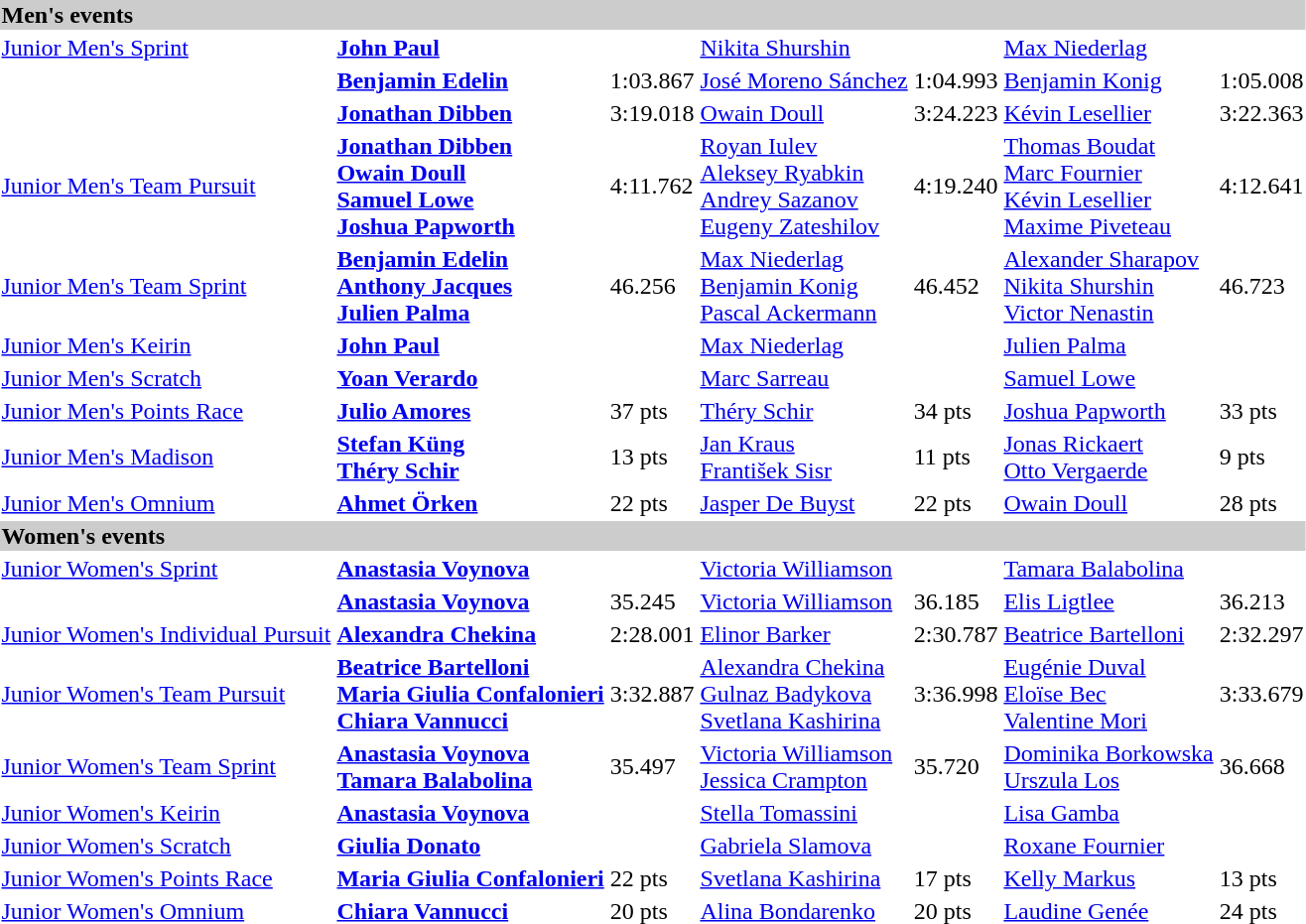<table>
<tr bgcolor="#cccccc">
<td colspan=7><strong>Men's events</strong></td>
</tr>
<tr>
<td><a href='#'>Junior Men's Sprint</a></td>
<td><strong><a href='#'>John Paul</a></strong><br><small></small></td>
<td></td>
<td><a href='#'>Nikita Shurshin</a><br><small></small></td>
<td></td>
<td><a href='#'>Max Niederlag</a><br><small></small></td>
<td></td>
</tr>
<tr>
<td></td>
<td><strong><a href='#'>Benjamin Edelin</a></strong><br><small></small></td>
<td>1:03.867</td>
<td><a href='#'>José Moreno Sánchez</a><br><small></small></td>
<td>1:04.993</td>
<td><a href='#'>Benjamin Konig</a><br><small></small></td>
<td>1:05.008</td>
</tr>
<tr>
<td></td>
<td><strong><a href='#'>Jonathan Dibben</a></strong><br><small></small></td>
<td>3:19.018</td>
<td><a href='#'>Owain Doull</a><br><small></small></td>
<td>3:24.223</td>
<td><a href='#'>Kévin Lesellier</a><br><small></small></td>
<td>3:22.363</td>
</tr>
<tr>
<td><a href='#'>Junior Men's Team Pursuit</a></td>
<td><strong><a href='#'>Jonathan Dibben</a><br><a href='#'>Owain Doull</a><br><a href='#'>Samuel Lowe</a><br><a href='#'>Joshua Papworth</a></strong><br><small></small></td>
<td>4:11.762</td>
<td><a href='#'>Royan Iulev</a><br><a href='#'>Aleksey Ryabkin</a><br><a href='#'>Andrey Sazanov</a><br><a href='#'>Eugeny Zateshilov</a><br><small></small></td>
<td>4:19.240</td>
<td><a href='#'>Thomas Boudat</a><br><a href='#'>Marc Fournier</a><br><a href='#'>Kévin Lesellier</a><br><a href='#'>Maxime Piveteau</a><br><small></small></td>
<td>4:12.641</td>
</tr>
<tr>
<td><a href='#'>Junior Men's Team Sprint</a></td>
<td><strong><a href='#'>Benjamin Edelin</a><br><a href='#'>Anthony Jacques</a><br><a href='#'>Julien Palma</a></strong><br><small></small></td>
<td>46.256</td>
<td><a href='#'>Max Niederlag</a><br><a href='#'>Benjamin Konig</a><br><a href='#'>Pascal Ackermann</a><br><small></small></td>
<td>46.452</td>
<td><a href='#'>Alexander Sharapov</a><br><a href='#'>Nikita Shurshin</a><br><a href='#'>Victor Nenastin</a><br><small></small></td>
<td>46.723</td>
</tr>
<tr>
<td><a href='#'>Junior Men's Keirin</a></td>
<td><strong><a href='#'>John Paul</a></strong><br><small></small></td>
<td></td>
<td><a href='#'>Max Niederlag</a><br><small></small></td>
<td></td>
<td><a href='#'>Julien Palma</a><br><small></small></td>
<td></td>
</tr>
<tr>
<td><a href='#'>Junior Men's Scratch</a></td>
<td><strong><a href='#'>Yoan Verardo</a></strong><br><small></small></td>
<td></td>
<td><a href='#'>Marc Sarreau</a><br><small></small></td>
<td></td>
<td><a href='#'>Samuel Lowe</a><br><small></small></td>
<td></td>
</tr>
<tr>
<td><a href='#'>Junior Men's Points Race</a></td>
<td><strong><a href='#'>Julio Amores</a></strong><br><small></small></td>
<td>37 pts</td>
<td><a href='#'>Théry Schir</a><br><small></small></td>
<td>34 pts</td>
<td><a href='#'>Joshua Papworth</a><br><small></small></td>
<td>33 pts</td>
</tr>
<tr>
<td><a href='#'>Junior Men's Madison</a></td>
<td><strong><a href='#'>Stefan Küng</a><br><a href='#'>Théry Schir</a></strong><br><small></small></td>
<td>13 pts</td>
<td><a href='#'>Jan Kraus</a><br><a href='#'>František Sisr</a><br><small></small></td>
<td>11 pts</td>
<td><a href='#'>Jonas Rickaert</a><br><a href='#'>Otto Vergaerde</a><br><small></small></td>
<td>9 pts</td>
</tr>
<tr>
<td><a href='#'>Junior Men's Omnium</a></td>
<td><strong><a href='#'>Ahmet Örken</a></strong><br><small></small></td>
<td>22 pts</td>
<td><a href='#'>Jasper De Buyst</a><br><small></small></td>
<td>22 pts</td>
<td><a href='#'>Owain Doull</a><br><small></small></td>
<td>28 pts</td>
</tr>
<tr style="background:#ccc;">
<td colspan=7><strong>Women's events</strong></td>
</tr>
<tr>
<td><a href='#'>Junior Women's Sprint</a></td>
<td><strong><a href='#'>Anastasia Voynova</a></strong><br><small></small></td>
<td></td>
<td><a href='#'>Victoria Williamson</a><br><small></small></td>
<td></td>
<td><a href='#'>Tamara Balabolina</a><br><small></small></td>
<td></td>
</tr>
<tr>
<td></td>
<td><strong><a href='#'>Anastasia Voynova</a></strong><br><small></small></td>
<td>35.245</td>
<td><a href='#'>Victoria Williamson</a><br><small></small></td>
<td>36.185</td>
<td><a href='#'>Elis Ligtlee</a><br><small></small></td>
<td>36.213</td>
</tr>
<tr>
<td><a href='#'>Junior Women's Individual Pursuit</a></td>
<td><strong><a href='#'>Alexandra Chekina</a></strong><br><small></small></td>
<td>2:28.001</td>
<td><a href='#'>Elinor Barker</a><br><small></small></td>
<td>2:30.787</td>
<td><a href='#'>Beatrice Bartelloni</a><br><small></small></td>
<td>2:32.297</td>
</tr>
<tr>
<td><a href='#'>Junior Women's Team Pursuit</a></td>
<td><strong><a href='#'>Beatrice Bartelloni</a><br><a href='#'>Maria Giulia Confalonieri</a><br><a href='#'>Chiara Vannucci</a></strong><br><small></small></td>
<td>3:32.887</td>
<td><a href='#'>Alexandra Chekina</a><br><a href='#'>Gulnaz Badykova</a><br><a href='#'>Svetlana Kashirina</a><br><small></small></td>
<td>3:36.998</td>
<td><a href='#'>Eugénie Duval</a><br><a href='#'>Eloïse Bec</a><br><a href='#'>Valentine Mori</a><br><small></small></td>
<td>3:33.679</td>
</tr>
<tr>
<td><a href='#'>Junior Women's Team Sprint</a></td>
<td><strong><a href='#'>Anastasia Voynova</a><br><a href='#'>Tamara Balabolina</a></strong><br><small></small></td>
<td>35.497</td>
<td><a href='#'>Victoria Williamson</a><br><a href='#'>Jessica Crampton</a><br><small></small></td>
<td>35.720</td>
<td><a href='#'>Dominika Borkowska</a><br><a href='#'>Urszula Los</a><br><small></small></td>
<td>36.668</td>
</tr>
<tr>
<td><a href='#'>Junior Women's Keirin</a></td>
<td><strong><a href='#'>Anastasia Voynova</a></strong><br><small></small></td>
<td></td>
<td><a href='#'>Stella Tomassini</a><br><small></small></td>
<td></td>
<td><a href='#'>Lisa Gamba</a><br><small></small></td>
<td></td>
</tr>
<tr>
<td><a href='#'>Junior Women's Scratch</a></td>
<td><strong><a href='#'>Giulia Donato</a></strong><br><small></small></td>
<td></td>
<td><a href='#'>Gabriela Slamova</a><br><small></small></td>
<td></td>
<td><a href='#'>Roxane Fournier</a><br><small></small></td>
<td></td>
</tr>
<tr>
<td><a href='#'>Junior Women's Points Race</a></td>
<td><strong><a href='#'>Maria Giulia Confalonieri</a></strong><br><small></small></td>
<td>22 pts</td>
<td><a href='#'>Svetlana Kashirina</a><br><small></small></td>
<td>17 pts</td>
<td><a href='#'>Kelly Markus</a><br><small></small></td>
<td>13 pts</td>
</tr>
<tr>
<td><a href='#'>Junior Women's Omnium</a></td>
<td><strong><a href='#'>Chiara Vannucci</a></strong><br><small></small></td>
<td>20 pts</td>
<td><a href='#'>Alina Bondarenko</a><br><small></small></td>
<td>20 pts</td>
<td><a href='#'>Laudine Genée</a><br><small></small></td>
<td>24 pts</td>
</tr>
</table>
